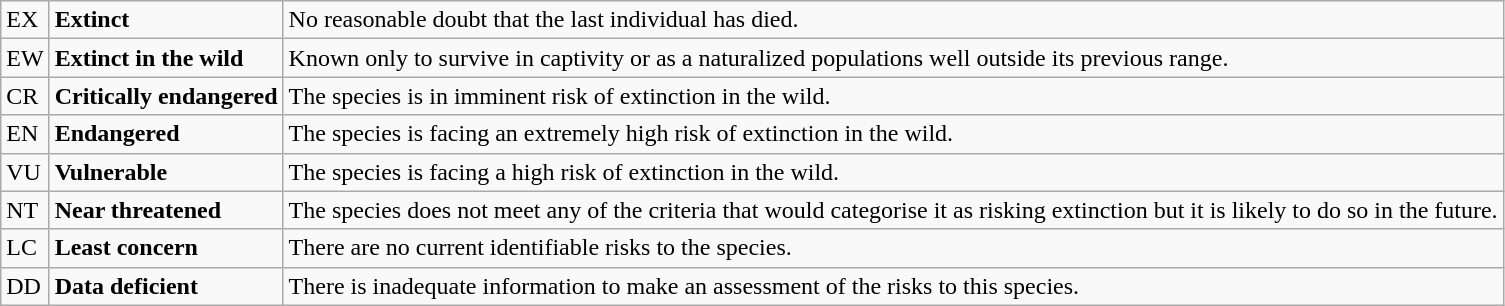<table class="wikitable" style="text-align:left">
<tr>
<td>EX</td>
<td><strong>Extinct</strong></td>
<td>No reasonable doubt that the last individual has died.</td>
</tr>
<tr>
<td>EW</td>
<td><strong>Extinct in the wild</strong></td>
<td>Known only to survive in captivity or as a naturalized populations well outside its previous range.</td>
</tr>
<tr>
<td>CR</td>
<td><strong>Critically endangered</strong></td>
<td>The species is in imminent risk of extinction in the wild.</td>
</tr>
<tr>
<td>EN</td>
<td><strong>Endangered</strong></td>
<td>The species is facing an extremely high risk of extinction in the wild.</td>
</tr>
<tr>
<td>VU</td>
<td><strong>Vulnerable</strong></td>
<td>The species is facing a high risk of extinction in the wild.</td>
</tr>
<tr>
<td>NT</td>
<td><strong>Near threatened</strong></td>
<td>The species does not meet any of the criteria that would categorise it as risking extinction but it is likely to do so in the future.</td>
</tr>
<tr>
<td>LC</td>
<td><strong>Least concern</strong></td>
<td>There are no current identifiable risks to the species.</td>
</tr>
<tr>
<td>DD</td>
<td><strong>Data deficient</strong></td>
<td>There is inadequate information to make an assessment of the risks to this species.</td>
</tr>
</table>
